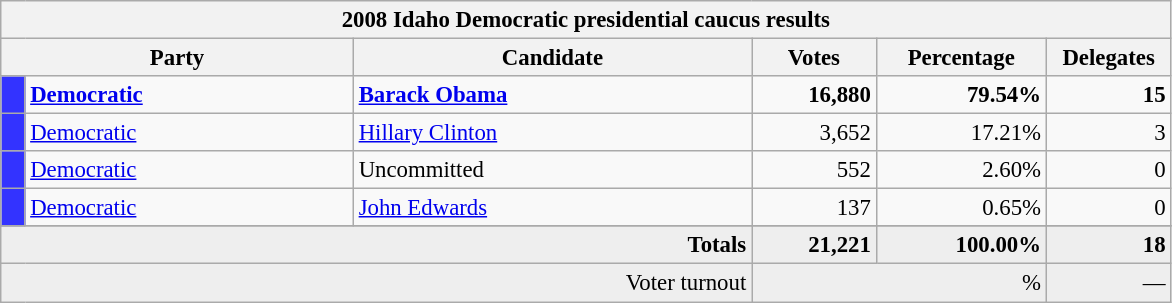<table class="wikitable" style="font-size:95%;">
<tr>
<th colspan="7">2008 Idaho Democratic presidential caucus results</th>
</tr>
<tr>
<th colspan="2" style="width: 15em">Party</th>
<th style="width: 17em">Candidate</th>
<th style="width: 5em">Votes</th>
<th style="width: 7em">Percentage</th>
<th style="width: 5em">Delegates</th>
</tr>
<tr>
<th style="background-color:#3333FF; width: 3px"></th>
<td style="width: 130px"><strong><a href='#'>Democratic</a></strong></td>
<td><strong><a href='#'>Barack Obama</a></strong></td>
<td align="right"><strong>16,880</strong></td>
<td align="right"><strong>79.54%</strong></td>
<td align="right"><strong>15</strong></td>
</tr>
<tr>
<th style="background-color:#3333FF; width: 3px"></th>
<td style="width: 130px"><a href='#'>Democratic</a></td>
<td><a href='#'>Hillary Clinton</a></td>
<td align="right">3,652</td>
<td align="right">17.21%</td>
<td align="right">3</td>
</tr>
<tr>
<th style="background-color:#3333FF; width: 3px"></th>
<td style="width: 130px"><a href='#'>Democratic</a></td>
<td>Uncommitted</td>
<td align="right">552</td>
<td align="right">2.60%</td>
<td align="right">0</td>
</tr>
<tr>
<th style="background-color:#3333FF; width: 3px"></th>
<td style="width: 130px"><a href='#'>Democratic</a></td>
<td><a href='#'>John Edwards</a></td>
<td align="right">137</td>
<td align="right">0.65%</td>
<td align="right">0</td>
</tr>
<tr>
</tr>
<tr bgcolor="#EEEEEE">
<td colspan="3" align="right"><strong>Totals</strong></td>
<td align="right"><strong>21,221</strong></td>
<td align="right"><strong>100.00%</strong></td>
<td align="right"><strong>18</strong></td>
</tr>
<tr bgcolor="#EEEEEE">
<td colspan="3" align="right">Voter turnout</td>
<td colspan="2" align="right">%</td>
<td align="right">—</td>
</tr>
</table>
